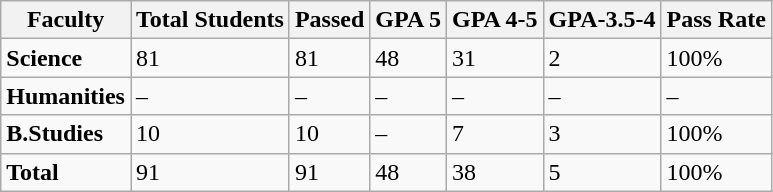<table class="wikitable">
<tr>
<th><strong>Faculty</strong></th>
<th><strong>Total Students</strong></th>
<th><strong>Passed</strong></th>
<th><strong>GPA 5</strong></th>
<th><strong>GPA 4-5</strong></th>
<th><strong>GPA-3.5-4</strong></th>
<th><strong>Pass Rate</strong></th>
</tr>
<tr>
<td><strong>Science</strong></td>
<td>81</td>
<td>81</td>
<td>48</td>
<td>31</td>
<td>2</td>
<td>100%</td>
</tr>
<tr>
<td><strong>Humanities</strong></td>
<td>–</td>
<td>–</td>
<td>–</td>
<td>–</td>
<td>–</td>
<td>–</td>
</tr>
<tr>
<td><strong>B.Studies</strong></td>
<td>10</td>
<td>10</td>
<td>–</td>
<td>7</td>
<td>3</td>
<td>100%</td>
</tr>
<tr>
<td><strong>Total</strong></td>
<td>91</td>
<td>91</td>
<td>48</td>
<td>38</td>
<td>5</td>
<td>100%</td>
</tr>
</table>
